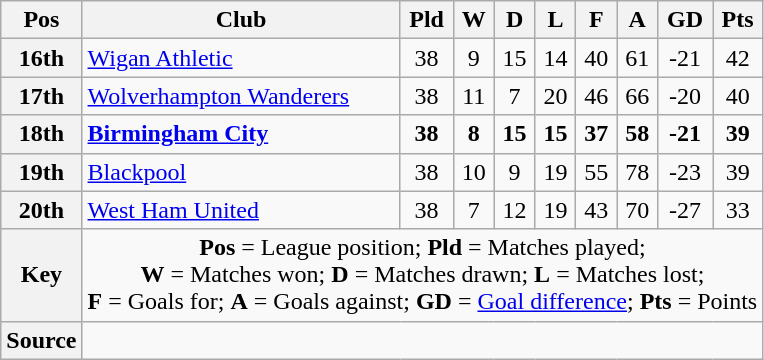<table class="wikitable" style=text-align:center>
<tr>
<th scope=col>Pos</th>
<th scope=col>Club</th>
<th scope=col>Pld</th>
<th scope=col>W</th>
<th scope=col>D</th>
<th scope=col>L</th>
<th scope=col>F</th>
<th scope=col>A</th>
<th scope=col>GD</th>
<th scope=col>Pts</th>
</tr>
<tr>
<th scope=row>16th</th>
<td style=text-align:left><a href='#'>Wigan Athletic</a></td>
<td>38</td>
<td>9</td>
<td>15</td>
<td>14</td>
<td>40</td>
<td>61</td>
<td>-21</td>
<td>42</td>
</tr>
<tr>
<th scope=row>17th</th>
<td style=text-align:left><a href='#'>Wolverhampton Wanderers</a></td>
<td>38</td>
<td>11</td>
<td>7</td>
<td>20</td>
<td>46</td>
<td>66</td>
<td>-20</td>
<td>40</td>
</tr>
<tr style="font-weight:bold">
<th scope=row>18th</th>
<td style=text-align:left><a href='#'>Birmingham City</a></td>
<td>38</td>
<td>8</td>
<td>15</td>
<td>15</td>
<td>37</td>
<td>58</td>
<td>-21</td>
<td>39</td>
</tr>
<tr>
<th scope=row>19th</th>
<td style=text-align:left><a href='#'>Blackpool</a></td>
<td>38</td>
<td>10</td>
<td>9</td>
<td>19</td>
<td>55</td>
<td>78</td>
<td>-23</td>
<td>39</td>
</tr>
<tr>
<th scope=row>20th</th>
<td style=text-align:left><a href='#'>West Ham United</a></td>
<td>38</td>
<td>7</td>
<td>12</td>
<td>19</td>
<td>43</td>
<td>70</td>
<td>-27</td>
<td>33</td>
</tr>
<tr>
<th scope=row>Key</th>
<td colspan="9"><strong>Pos</strong> = League position; <strong>Pld</strong> = Matches played;<br><strong>W</strong> = Matches won; <strong>D</strong> = Matches drawn; <strong>L</strong> = Matches lost;<br><strong>F</strong> = Goals for; <strong>A</strong> = Goals against; <strong>GD</strong> = <a href='#'>Goal difference</a>; <strong>Pts</strong> = Points</td>
</tr>
<tr>
<th scope=row>Source</th>
<td colspan=9></td>
</tr>
</table>
